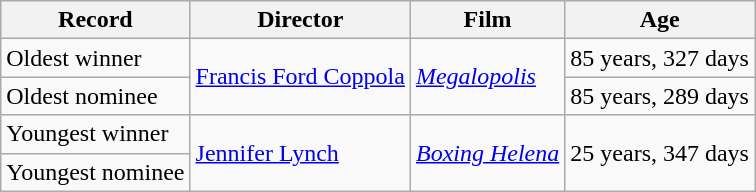<table class="wikitable">
<tr>
<th scope="col">Record</th>
<th scope="col">Director</th>
<th>Film</th>
<th scope="col">Age</th>
</tr>
<tr>
<td>Oldest winner</td>
<td rowspan="2"><a href='#'>Francis Ford Coppola</a></td>
<td rowspan="2"><em><a href='#'>Megalopolis</a></em></td>
<td>85 years, 327 days</td>
</tr>
<tr>
<td>Oldest nominee</td>
<td>85 years, 289 days</td>
</tr>
<tr>
<td>Youngest winner</td>
<td rowspan="2"><a href='#'>Jennifer Lynch</a></td>
<td rowspan="2"><em><a href='#'>Boxing Helena</a></em></td>
<td rowspan="2">25 years, 347 days</td>
</tr>
<tr>
<td>Youngest nominee</td>
</tr>
</table>
